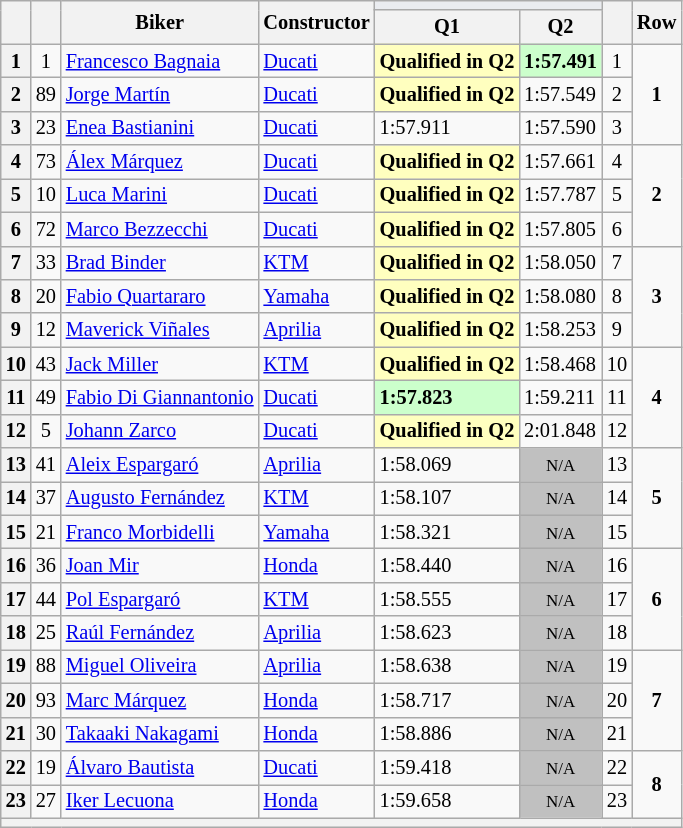<table class="wikitable sortable" style="font-size: 85%;">
<tr>
<th rowspan="2"></th>
<th rowspan="2"></th>
<th rowspan="2">Biker</th>
<th rowspan="2">Constructor</th>
<th colspan="2" style="background:#eaecf0; text-align:center;"></th>
<th rowspan="2"></th>
<th rowspan="2">Row</th>
</tr>
<tr>
<th scope="col">Q1</th>
<th scope="col">Q2</th>
</tr>
<tr>
<th scope="row">1</th>
<td align="center">1</td>
<td> <a href='#'>Francesco Bagnaia</a></td>
<td><a href='#'>Ducati</a></td>
<td style="background:#ffffbf;"><strong>Qualified in Q2</strong></td>
<td style="background:#ccffcc;"><strong>1:57.491</strong></td>
<td align="center">1</td>
<td rowspan="3" align="center"><strong>1</strong></td>
</tr>
<tr>
<th scope="row">2</th>
<td align="center">89</td>
<td> <a href='#'>Jorge Martín</a></td>
<td><a href='#'>Ducati</a></td>
<td style="background:#ffffbf;"><strong>Qualified in Q2</strong></td>
<td>1:57.549</td>
<td align="center">2</td>
</tr>
<tr>
<th scope="row">3</th>
<td align="center">23</td>
<td> <a href='#'>Enea Bastianini</a></td>
<td><a href='#'>Ducati</a></td>
<td>1:57.911</td>
<td>1:57.590</td>
<td align="center">3</td>
</tr>
<tr>
<th scope="row">4</th>
<td align="center">73</td>
<td> <a href='#'>Álex Márquez</a></td>
<td><a href='#'>Ducati</a></td>
<td style="background:#ffffbf;"><strong>Qualified in Q2</strong></td>
<td>1:57.661</td>
<td align="center">4</td>
<td rowspan="3" align="center"><strong>2</strong></td>
</tr>
<tr>
<th scope="row">5</th>
<td align="center">10</td>
<td> <a href='#'>Luca Marini</a></td>
<td><a href='#'>Ducati</a></td>
<td style="background:#ffffbf;"><strong>Qualified in Q2</strong></td>
<td>1:57.787</td>
<td align="center">5</td>
</tr>
<tr>
<th scope="row">6</th>
<td align="center">72</td>
<td> <a href='#'>Marco Bezzecchi</a></td>
<td><a href='#'>Ducati</a></td>
<td style="background:#ffffbf;"><strong>Qualified in Q2</strong></td>
<td>1:57.805</td>
<td align="center">6</td>
</tr>
<tr>
<th scope="row">7</th>
<td align="center">33</td>
<td> <a href='#'>Brad Binder</a></td>
<td><a href='#'>KTM</a></td>
<td style="background:#ffffbf;"><strong>Qualified in Q2</strong></td>
<td>1:58.050</td>
<td align="center">7</td>
<td rowspan="3" align="center"><strong>3</strong></td>
</tr>
<tr>
<th scope="row">8</th>
<td align="center">20</td>
<td> <a href='#'>Fabio Quartararo</a></td>
<td><a href='#'>Yamaha</a></td>
<td style="background:#ffffbf;"><strong>Qualified in Q2</strong></td>
<td>1:58.080</td>
<td align="center">8</td>
</tr>
<tr>
<th scope="row">9</th>
<td align="center">12</td>
<td> <a href='#'>Maverick Viñales</a></td>
<td><a href='#'>Aprilia</a></td>
<td style="background:#ffffbf;"><strong>Qualified in Q2</strong></td>
<td>1:58.253</td>
<td align="center">9</td>
</tr>
<tr>
<th scope="row">10</th>
<td align="center">43</td>
<td> <a href='#'>Jack Miller</a></td>
<td><a href='#'>KTM</a></td>
<td style="background:#ffffbf;"><strong>Qualified in Q2</strong></td>
<td>1:58.468</td>
<td align="center">10</td>
<td rowspan="3" align="center"><strong>4</strong></td>
</tr>
<tr>
<th scope="row">11</th>
<td align="center">49</td>
<td> <a href='#'>Fabio Di Giannantonio</a></td>
<td><a href='#'>Ducati</a></td>
<td style="background:#ccffcc;"><strong>1:57.823</strong></td>
<td>1:59.211</td>
<td align="center">11</td>
</tr>
<tr>
<th scope="row">12</th>
<td align="center">5</td>
<td> <a href='#'>Johann Zarco</a></td>
<td><a href='#'>Ducati</a></td>
<td style="background:#ffffbf;"><strong>Qualified in Q2</strong></td>
<td>2:01.848</td>
<td align="center">12</td>
</tr>
<tr>
<th scope="row">13</th>
<td align="center">41</td>
<td> <a href='#'>Aleix Espargaró</a></td>
<td><a href='#'>Aprilia</a></td>
<td>1:58.069</td>
<td style="background: silver" align="center" data-sort-value="13"><small>N/A</small></td>
<td align="center">13</td>
<td rowspan="3" align="center"><strong>5</strong></td>
</tr>
<tr>
<th scope="row">14</th>
<td align="center">37</td>
<td> <a href='#'>Augusto Fernández</a></td>
<td><a href='#'>KTM</a></td>
<td>1:58.107</td>
<td style="background: silver" align="center" data-sort-value="14"><small>N/A</small></td>
<td align="center">14</td>
</tr>
<tr>
<th scope="row">15</th>
<td align="center">21</td>
<td> <a href='#'>Franco Morbidelli</a></td>
<td><a href='#'>Yamaha</a></td>
<td>1:58.321</td>
<td style="background: silver" align="center" data-sort-value="15"><small>N/A</small></td>
<td align="center">15</td>
</tr>
<tr>
<th scope="row">16</th>
<td align="center">36</td>
<td> <a href='#'>Joan Mir</a></td>
<td><a href='#'>Honda</a></td>
<td>1:58.440</td>
<td style="background: silver" align="center" data-sort-value="16"><small>N/A</small></td>
<td align="center">16</td>
<td rowspan="3" align="center"><strong>6</strong></td>
</tr>
<tr>
<th scope="row">17</th>
<td align="center">44</td>
<td> <a href='#'>Pol Espargaró</a></td>
<td><a href='#'>KTM</a></td>
<td>1:58.555</td>
<td style="background: silver" align="center" data-sort-value="17"><small>N/A</small></td>
<td align="center">17</td>
</tr>
<tr>
<th scope="row">18</th>
<td align="center">25</td>
<td> <a href='#'>Raúl Fernández</a></td>
<td><a href='#'>Aprilia</a></td>
<td>1:58.623</td>
<td style="background: silver" align="center" data-sort-value="18"><small>N/A</small></td>
<td align="center">18</td>
</tr>
<tr>
<th scope="row">19</th>
<td align="center">88</td>
<td> <a href='#'>Miguel Oliveira</a></td>
<td><a href='#'>Aprilia</a></td>
<td>1:58.638</td>
<td style="background: silver" align="center" data-sort-value="19"><small>N/A</small></td>
<td align="center">19</td>
<td rowspan="3" align="center"><strong>7</strong></td>
</tr>
<tr>
<th scope="row">20</th>
<td align="center">93</td>
<td> <a href='#'>Marc Márquez</a></td>
<td><a href='#'>Honda</a></td>
<td>1:58.717</td>
<td style="background: silver" align="center" data-sort-value="20"><small>N/A</small></td>
<td align="center">20</td>
</tr>
<tr>
<th scope="row">21</th>
<td align="center">30</td>
<td> <a href='#'>Takaaki Nakagami</a></td>
<td><a href='#'>Honda</a></td>
<td>1:58.886</td>
<td style="background: silver" align="center" data-sort-value="21"><small>N/A</small></td>
<td align="center">21</td>
</tr>
<tr>
<th scope="row">22</th>
<td align="center">19</td>
<td> <a href='#'>Álvaro Bautista</a></td>
<td><a href='#'>Ducati</a></td>
<td>1:59.418</td>
<td style="background: silver" align="center" data-sort-value="22"><small>N/A</small></td>
<td align="center">22</td>
<td rowspan="2" align="center"><strong>8</strong></td>
</tr>
<tr>
<th scope="row">23</th>
<td align="center">27</td>
<td> <a href='#'>Iker Lecuona</a></td>
<td><a href='#'>Honda</a></td>
<td>1:59.658</td>
<td style="background: silver" align="center" data-sort-value="23"><small>N/A</small></td>
<td align="center">23</td>
</tr>
<tr>
<th colspan="8"></th>
</tr>
</table>
